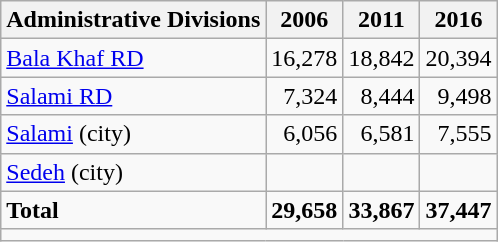<table class="wikitable">
<tr>
<th>Administrative Divisions</th>
<th>2006</th>
<th>2011</th>
<th>2016</th>
</tr>
<tr>
<td><a href='#'>Bala Khaf RD</a></td>
<td style="text-align: right;">16,278</td>
<td style="text-align: right;">18,842</td>
<td style="text-align: right;">20,394</td>
</tr>
<tr>
<td><a href='#'>Salami RD</a></td>
<td style="text-align: right;">7,324</td>
<td style="text-align: right;">8,444</td>
<td style="text-align: right;">9,498</td>
</tr>
<tr>
<td><a href='#'>Salami</a> (city)</td>
<td style="text-align: right;">6,056</td>
<td style="text-align: right;">6,581</td>
<td style="text-align: right;">7,555</td>
</tr>
<tr>
<td><a href='#'>Sedeh</a> (city)</td>
<td style="text-align: right;"></td>
<td style="text-align: right;"></td>
<td style="text-align: right;"></td>
</tr>
<tr>
<td><strong>Total</strong></td>
<td style="text-align: right;"><strong>29,658</strong></td>
<td style="text-align: right;"><strong>33,867</strong></td>
<td style="text-align: right;"><strong>37,447</strong></td>
</tr>
<tr>
<td colspan=4></td>
</tr>
</table>
